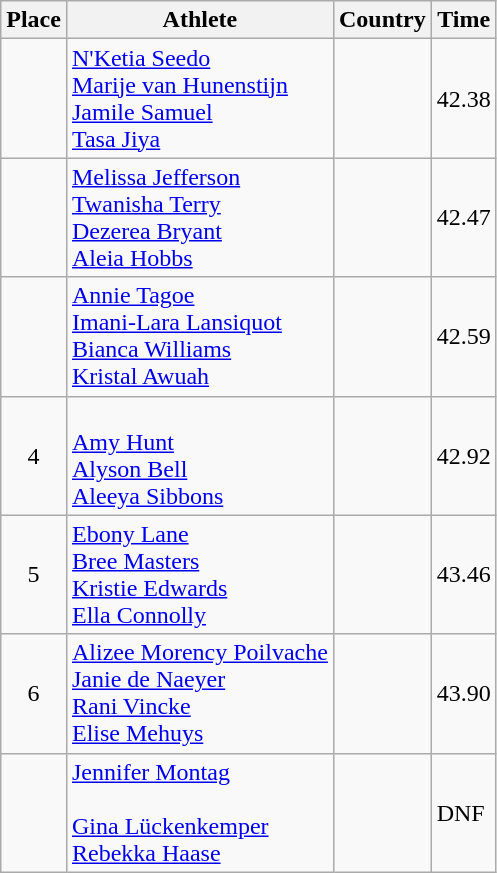<table class="wikitable">
<tr>
<th>Place</th>
<th>Athlete</th>
<th>Country</th>
<th>Time</th>
</tr>
<tr>
<td align=center></td>
<td><a href='#'>N'Ketia Seedo</a><br><a href='#'>Marije van Hunenstijn</a><br><a href='#'>Jamile Samuel</a><br><a href='#'>Tasa Jiya</a></td>
<td></td>
<td>42.38</td>
</tr>
<tr>
<td align=center></td>
<td><a href='#'>Melissa Jefferson</a><br><a href='#'>Twanisha Terry</a><br><a href='#'>Dezerea Bryant</a><br><a href='#'>Aleia Hobbs</a></td>
<td></td>
<td>42.47</td>
</tr>
<tr>
<td align=center></td>
<td><a href='#'>Annie Tagoe</a><br><a href='#'>Imani-Lara Lansiquot</a><br><a href='#'>Bianca Williams</a><br><a href='#'>Kristal Awuah</a></td>
<td></td>
<td>42.59</td>
</tr>
<tr>
<td align=center>4</td>
<td><br><a href='#'>Amy Hunt</a><br><a href='#'>Alyson Bell</a><br><a href='#'>Aleeya Sibbons</a></td>
<td></td>
<td>42.92</td>
</tr>
<tr>
<td align=center>5</td>
<td><a href='#'>Ebony Lane</a><br><a href='#'>Bree Masters</a><br><a href='#'>Kristie Edwards</a><br><a href='#'>Ella Connolly</a></td>
<td></td>
<td>43.46</td>
</tr>
<tr>
<td align=center>6</td>
<td><a href='#'>Alizee Morency Poilvache</a><br><a href='#'>Janie de Naeyer</a><br><a href='#'>Rani Vincke</a><br><a href='#'>Elise Mehuys</a></td>
<td></td>
<td>43.90</td>
</tr>
<tr>
<td align=center></td>
<td><a href='#'>Jennifer Montag</a><br><br><a href='#'>Gina Lückenkemper</a><br><a href='#'>Rebekka Haase</a></td>
<td></td>
<td>DNF</td>
</tr>
</table>
